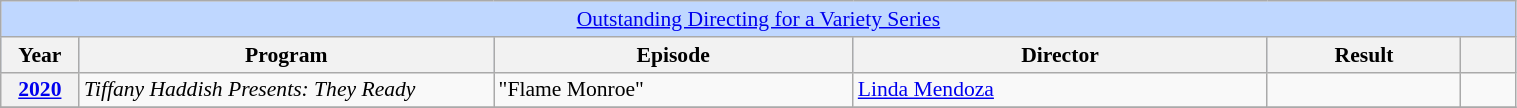<table class="wikitable plainrowheaders" style="font-size: 90%" width=80%>
<tr ---- bgcolor="#bfd7ff">
<td colspan=6 align=center><a href='#'>Outstanding Directing for a Variety Series</a></td>
</tr>
<tr ---- bgcolor="#bfd7ff">
<th scope="col" style="width:2%;">Year</th>
<th scope="col" style="width:15%;">Program</th>
<th scope="col" style="width:13%;">Episode</th>
<th scope="col" style="width:15%;">Director</th>
<th scope="col" style="width:7%;">Result</th>
<th scope="col" style="width:2%;"></th>
</tr>
<tr>
<th scope=row><a href='#'>2020</a></th>
<td><em>Tiffany Haddish Presents: They Ready</em></td>
<td>"Flame Monroe"</td>
<td><a href='#'>Linda Mendoza</a></td>
<td></td>
<td></td>
</tr>
<tr>
</tr>
</table>
